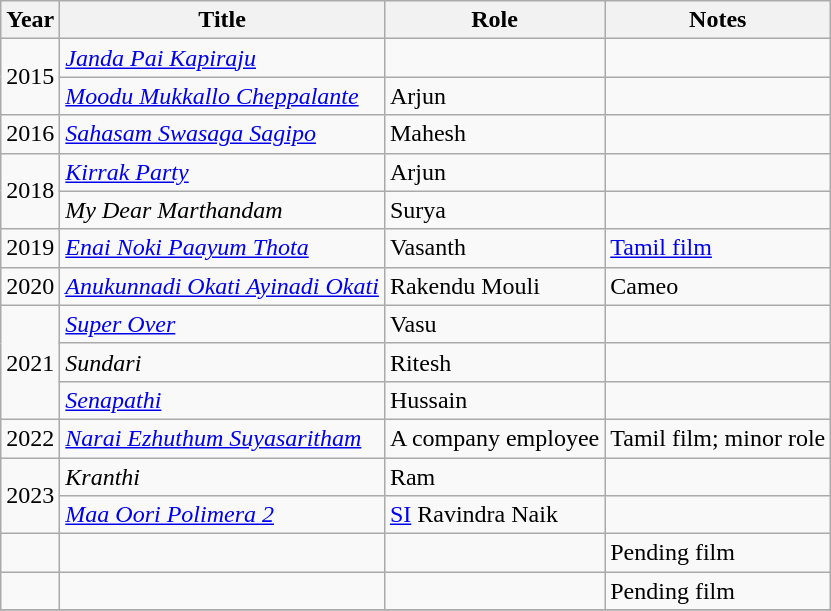<table class="wikitable sortable">
<tr>
<th scope="col">Year</th>
<th scope="col">Title</th>
<th scope="col">Role</th>
<th class="unsortable" scope="col">Notes</th>
</tr>
<tr>
<td rowspan="2">2015</td>
<td><em><a href='#'>Janda Pai Kapiraju</a></em></td>
<td></td>
<td></td>
</tr>
<tr>
<td><em><a href='#'>Moodu Mukkallo Cheppalante</a></em></td>
<td>Arjun</td>
<td></td>
</tr>
<tr>
<td>2016</td>
<td><em><a href='#'>Sahasam Swasaga Sagipo</a></em></td>
<td>Mahesh</td>
<td></td>
</tr>
<tr>
<td rowspan="2">2018</td>
<td><em><a href='#'>Kirrak Party</a></em></td>
<td>Arjun</td>
<td></td>
</tr>
<tr>
<td><em>My Dear Marthandam</em></td>
<td>Surya</td>
<td></td>
</tr>
<tr>
<td>2019</td>
<td><em><a href='#'>Enai Noki Paayum Thota</a></em></td>
<td>Vasanth</td>
<td><a href='#'>Tamil film</a></td>
</tr>
<tr>
<td>2020</td>
<td><em><a href='#'>Anukunnadi Okati Ayinadi Okati</a></em></td>
<td>Rakendu Mouli</td>
<td>Cameo</td>
</tr>
<tr>
<td rowspan="3">2021</td>
<td><em><a href='#'>Super Over</a></em></td>
<td>Vasu</td>
<td></td>
</tr>
<tr>
<td><em>Sundari</em></td>
<td>Ritesh</td>
<td></td>
</tr>
<tr>
<td><em><a href='#'>Senapathi</a></em></td>
<td>Hussain</td>
<td></td>
</tr>
<tr>
<td>2022</td>
<td><em><a href='#'>Narai Ezhuthum Suyasaritham</a></em></td>
<td>A company employee</td>
<td>Tamil film; minor role</td>
</tr>
<tr>
<td rowspan="2">2023</td>
<td><em>Kranthi</em></td>
<td>Ram</td>
<td></td>
</tr>
<tr>
<td><em><a href='#'>Maa Oori Polimera 2</a></em></td>
<td><a href='#'>SI</a> Ravindra Naik</td>
<td></td>
</tr>
<tr>
<td></td>
<td></td>
<td></td>
<td>Pending film</td>
</tr>
<tr>
<td></td>
<td></td>
<td></td>
<td>Pending film</td>
</tr>
<tr>
</tr>
</table>
